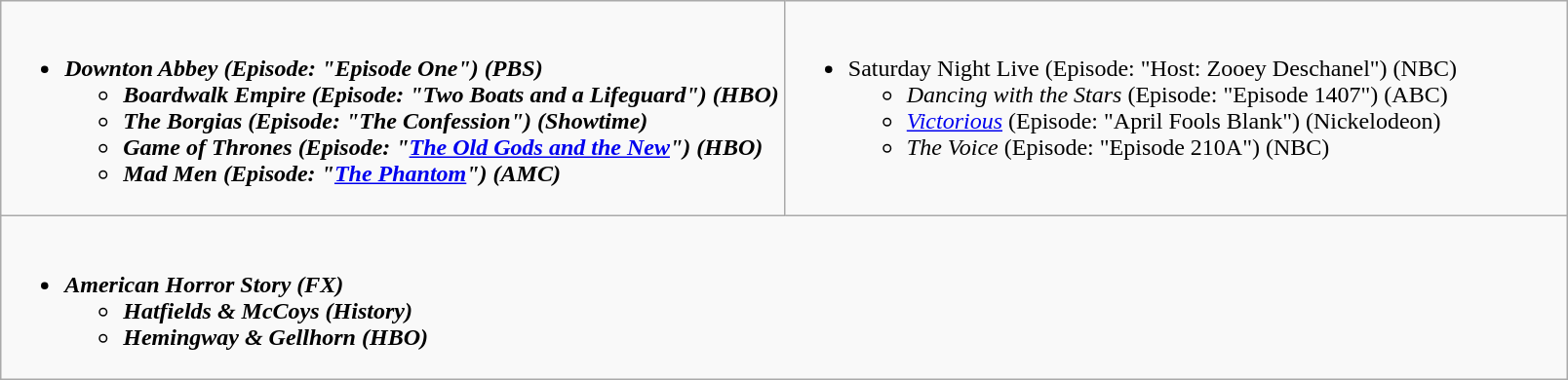<table class="wikitable">
<tr>
<td style="vertical-align:top;" width="50%"><br><ul><li><strong><em>Downton Abbey<em> (Episode: "Episode One") (PBS)<strong><ul><li></em>Boardwalk Empire<em> (Episode: "Two Boats and a Lifeguard") (HBO)</li><li></em>The Borgias<em> (Episode: "The Confession") (Showtime)</li><li></em>Game of Thrones<em> (Episode: "<a href='#'>The Old Gods and the New</a>") (HBO)</li><li></em>Mad Men<em> (Episode: "<a href='#'>The Phantom</a>") (AMC)</li></ul></li></ul></td>
<td style="vertical-align:top;" width="50%"><br><ul><li></em></strong>Saturday Night Live</em> (Episode: "Host: Zooey Deschanel") (NBC)</strong><ul><li><em>Dancing with the Stars</em> (Episode: "Episode 1407") (ABC)</li><li><em><a href='#'>Victorious</a></em> (Episode: "April Fools Blank") (Nickelodeon)</li><li><em>The Voice</em> (Episode: "Episode 210A") (NBC)</li></ul></li></ul></td>
</tr>
<tr>
<td style="vertical-align:top;" width="50%" colspan="2"><br><ul><li><strong><em>American Horror Story<em> (FX)<strong><ul><li></em>Hatfields & McCoys<em> (History)</li><li></em>Hemingway & Gellhorn<em> (HBO)</li></ul></li></ul></td>
</tr>
</table>
